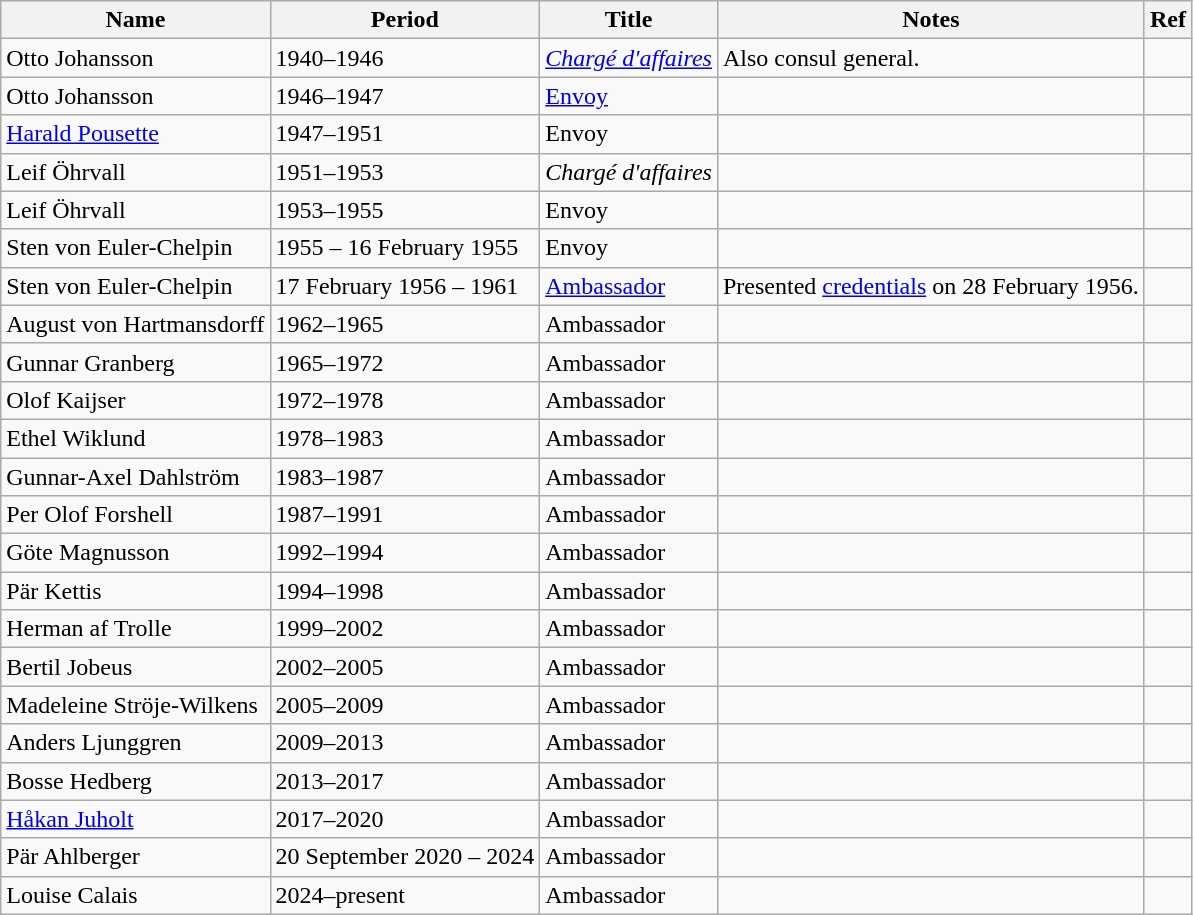<table class="wikitable">
<tr>
<th>Name</th>
<th>Period</th>
<th>Title</th>
<th>Notes</th>
<th>Ref</th>
</tr>
<tr>
<td>Otto Johansson</td>
<td>1940–1946</td>
<td><em><a href='#'>Chargé d'affaires</a></em></td>
<td>Also consul general.</td>
<td></td>
</tr>
<tr>
<td>Otto Johansson</td>
<td>1946–1947</td>
<td><a href='#'>Envoy</a></td>
<td></td>
<td></td>
</tr>
<tr>
<td><a href='#'>Harald Pousette</a></td>
<td>1947–1951</td>
<td>Envoy</td>
<td></td>
<td></td>
</tr>
<tr>
<td>Leif Öhrvall</td>
<td>1951–1953</td>
<td><em>Chargé d'affaires</em></td>
<td></td>
<td></td>
</tr>
<tr>
<td>Leif Öhrvall</td>
<td>1953–1955</td>
<td>Envoy</td>
<td></td>
<td></td>
</tr>
<tr>
<td>Sten von Euler-Chelpin</td>
<td>1955 – 16 February 1955</td>
<td>Envoy</td>
<td></td>
<td></td>
</tr>
<tr>
<td>Sten von Euler-Chelpin</td>
<td>17 February 1956 – 1961</td>
<td><a href='#'>Ambassador</a></td>
<td>Presented <a href='#'>credentials</a> on 28 February 1956.</td>
<td></td>
</tr>
<tr>
<td>August von Hartmansdorff</td>
<td>1962–1965</td>
<td>Ambassador</td>
<td></td>
<td></td>
</tr>
<tr>
<td>Gunnar Granberg</td>
<td>1965–1972</td>
<td>Ambassador</td>
<td></td>
<td></td>
</tr>
<tr>
<td>Olof Kaijser</td>
<td>1972–1978</td>
<td>Ambassador</td>
<td></td>
<td></td>
</tr>
<tr>
<td>Ethel Wiklund</td>
<td>1978–1983</td>
<td>Ambassador</td>
<td></td>
<td></td>
</tr>
<tr>
<td>Gunnar-Axel Dahlström</td>
<td>1983–1987</td>
<td>Ambassador</td>
<td></td>
<td></td>
</tr>
<tr>
<td>Per Olof Forshell</td>
<td>1987–1991</td>
<td>Ambassador</td>
<td></td>
<td></td>
</tr>
<tr>
<td>Göte Magnusson</td>
<td>1992–1994</td>
<td>Ambassador</td>
<td></td>
<td></td>
</tr>
<tr>
<td>Pär Kettis</td>
<td>1994–1998</td>
<td>Ambassador</td>
<td></td>
<td></td>
</tr>
<tr>
<td>Herman af Trolle</td>
<td>1999–2002</td>
<td>Ambassador</td>
<td></td>
<td></td>
</tr>
<tr>
<td>Bertil Jobeus</td>
<td>2002–2005</td>
<td>Ambassador</td>
<td></td>
<td></td>
</tr>
<tr>
<td>Madeleine Ströje-Wilkens</td>
<td>2005–2009</td>
<td>Ambassador</td>
<td></td>
<td></td>
</tr>
<tr>
<td>Anders Ljunggren</td>
<td>2009–2013</td>
<td>Ambassador</td>
<td></td>
<td></td>
</tr>
<tr>
<td>Bosse Hedberg</td>
<td>2013–2017</td>
<td>Ambassador</td>
<td></td>
<td></td>
</tr>
<tr>
<td><a href='#'>Håkan Juholt</a></td>
<td>2017–2020</td>
<td>Ambassador</td>
<td></td>
<td></td>
</tr>
<tr>
<td>Pär Ahlberger</td>
<td>20 September 2020 – 2024</td>
<td>Ambassador</td>
<td></td>
<td></td>
</tr>
<tr>
<td>Louise Calais</td>
<td>2024–present</td>
<td>Ambassador</td>
<td></td>
<td></td>
</tr>
</table>
